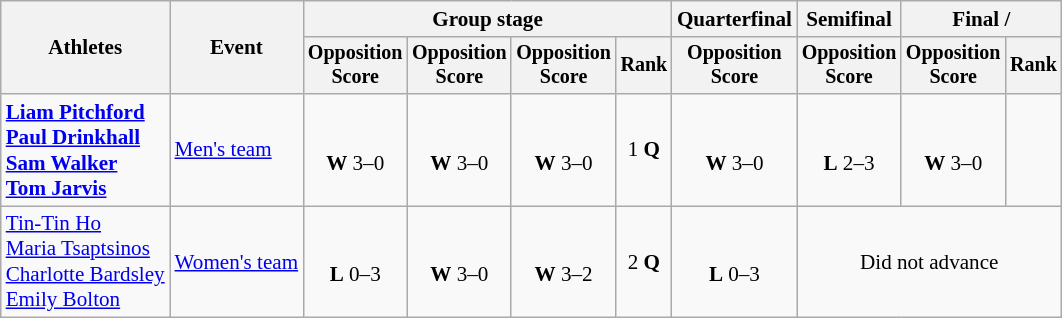<table class=wikitable style=font-size:88%;text-align:center>
<tr>
<th rowspan=2>Athletes</th>
<th rowspan=2>Event</th>
<th colspan=4>Group stage</th>
<th>Quarterfinal</th>
<th>Semifinal</th>
<th colspan=2>Final / </th>
</tr>
<tr style=font-size:95%>
<th>Opposition<br>Score</th>
<th>Opposition<br>Score</th>
<th>Opposition<br>Score</th>
<th>Rank</th>
<th>Opposition<br>Score</th>
<th>Opposition<br>Score</th>
<th>Opposition<br>Score</th>
<th>Rank</th>
</tr>
<tr>
<td align=left><strong><a href='#'>Liam Pitchford</a></strong> <br> <strong><a href='#'>Paul Drinkhall</a></strong> <br> <strong><a href='#'>Sam Walker</a></strong> <br><strong><a href='#'>Tom Jarvis</a></strong></td>
<td align=left><a href='#'>Men's team</a></td>
<td><br><strong>W</strong> 3–0</td>
<td><br><strong>W</strong> 3–0</td>
<td><br><strong>W</strong> 3–0</td>
<td>1 <strong>Q</strong></td>
<td><br><strong>W</strong> 3–0</td>
<td><br><strong>L</strong> 2–3</td>
<td><br><strong>W</strong> 3–0</td>
<td></td>
</tr>
<tr>
<td align=left><a href='#'>Tin-Tin Ho</a> <br> <a href='#'>Maria Tsaptsinos</a> <br><a href='#'>Charlotte Bardsley</a> <br><a href='#'>Emily Bolton</a></td>
<td align=left><a href='#'>Women's team</a></td>
<td><br><strong>L</strong> 0–3</td>
<td><br><strong>W</strong> 3–0</td>
<td><br><strong>W</strong> 3–2</td>
<td>2 <strong>Q</strong></td>
<td><br><strong>L</strong> 0–3</td>
<td colspan=3>Did not advance</td>
</tr>
</table>
